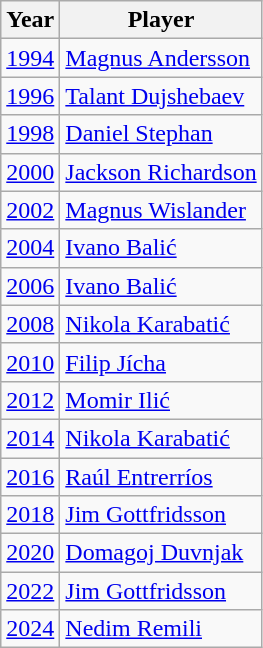<table class="wikitable">
<tr>
<th>Year</th>
<th>Player</th>
</tr>
<tr>
<td><a href='#'>1994</a></td>
<td> <a href='#'>Magnus Andersson</a></td>
</tr>
<tr>
<td><a href='#'>1996</a></td>
<td> <a href='#'>Talant Dujshebaev</a></td>
</tr>
<tr>
<td><a href='#'>1998</a></td>
<td> <a href='#'>Daniel Stephan</a></td>
</tr>
<tr>
<td><a href='#'>2000</a></td>
<td> <a href='#'>Jackson Richardson</a></td>
</tr>
<tr>
<td><a href='#'>2002</a></td>
<td> <a href='#'>Magnus Wislander</a></td>
</tr>
<tr>
<td><a href='#'>2004</a></td>
<td> <a href='#'>Ivano Balić</a></td>
</tr>
<tr>
<td><a href='#'>2006</a></td>
<td> <a href='#'>Ivano Balić</a></td>
</tr>
<tr>
<td><a href='#'>2008</a></td>
<td> <a href='#'>Nikola Karabatić</a></td>
</tr>
<tr>
<td><a href='#'>2010</a></td>
<td> <a href='#'>Filip Jícha</a></td>
</tr>
<tr>
<td><a href='#'>2012</a></td>
<td> <a href='#'>Momir Ilić</a></td>
</tr>
<tr>
<td><a href='#'>2014</a></td>
<td> <a href='#'>Nikola Karabatić</a></td>
</tr>
<tr>
<td><a href='#'>2016</a></td>
<td> <a href='#'>Raúl Entrerríos</a></td>
</tr>
<tr>
<td><a href='#'>2018</a></td>
<td> <a href='#'>Jim Gottfridsson</a></td>
</tr>
<tr>
<td><a href='#'>2020</a></td>
<td> <a href='#'>Domagoj Duvnjak</a></td>
</tr>
<tr>
<td><a href='#'>2022</a></td>
<td> <a href='#'>Jim Gottfridsson</a></td>
</tr>
<tr>
<td><a href='#'>2024</a></td>
<td> <a href='#'>Nedim Remili</a></td>
</tr>
</table>
